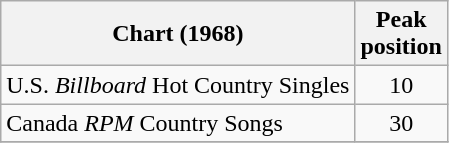<table class="wikitable sortable">
<tr>
<th align="left">Chart (1968)</th>
<th align="center">Peak<br>position</th>
</tr>
<tr>
<td align="left">U.S. <em>Billboard</em> Hot Country Singles</td>
<td align="center">10</td>
</tr>
<tr>
<td align="left">Canada <em>RPM</em> Country Songs</td>
<td align="center">30</td>
</tr>
<tr>
</tr>
</table>
